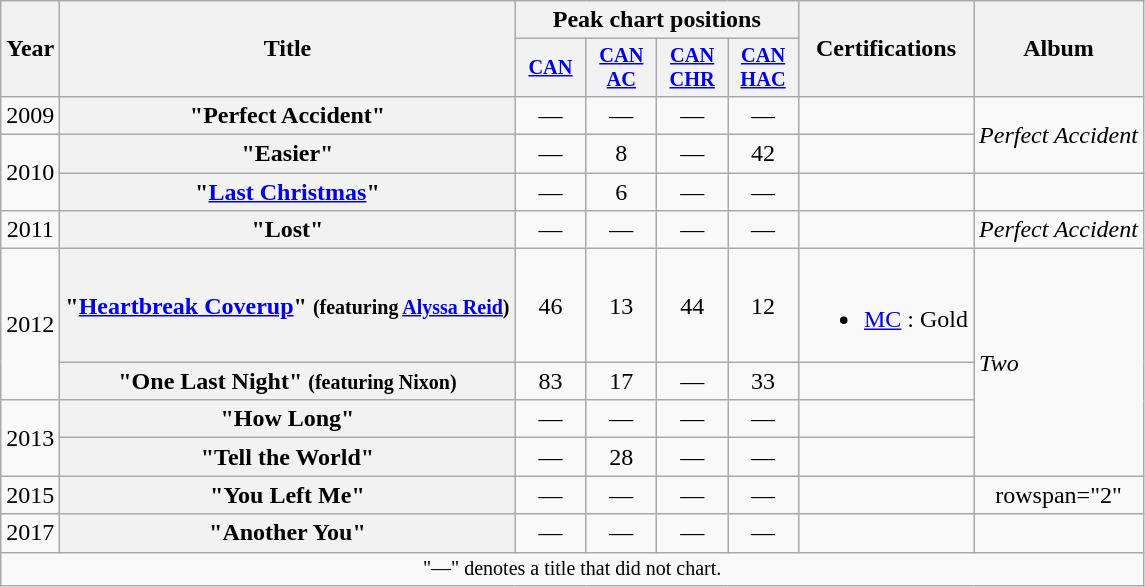<table class="wikitable plainrowheaders" style="text-align:center;">
<tr>
<th scope="col" rowspan="2">Year</th>
<th scope="col" rowspan="2">Title</th>
<th scope="col" colspan="4">Peak chart positions</th>
<th scope="col" rowspan="2">Certifications</th>
<th scope="col" rowspan="2">Album</th>
</tr>
<tr>
<th scope="col" style="width:3em;font-size:85%;"><a href='#'>CAN</a><br></th>
<th scope="col" style="width:3em;font-size:85%;"><a href='#'>CAN <br> AC</a><br></th>
<th scope="col" style="width:3em;font-size:85%;"><a href='#'>CAN <br> CHR</a><br></th>
<th scope="col" style="width:3em;font-size:85%;"><a href='#'>CAN <br> HAC</a><br></th>
</tr>
<tr>
<td>2009</td>
<th scope="row">"Perfect Accident"</th>
<td>—</td>
<td>—</td>
<td>—</td>
<td>—</td>
<td></td>
<td rowspan="2" align="left"><em>Perfect Accident</em></td>
</tr>
<tr>
<td rowspan="2">2010</td>
<th scope="row">"Easier"</th>
<td>—</td>
<td>8</td>
<td>—</td>
<td>42</td>
<td></td>
</tr>
<tr>
<th scope="row">"<a href='#'>Last Christmas</a>"</th>
<td>—</td>
<td>6</td>
<td>—</td>
<td>—</td>
<td></td>
<td></td>
</tr>
<tr>
<td scope="row">2011</td>
<th scope="row">"Lost"</th>
<td>—</td>
<td>—</td>
<td>—</td>
<td>—</td>
<td></td>
<td scope="row" align="left"><em>Perfect Accident</em></td>
</tr>
<tr>
<td rowspan="2">2012</td>
<th scope="row">"<a href='#'>Heartbreak Coverup</a>" <small>(featuring <a href='#'>Alyssa Reid</a>)</small></th>
<td>46</td>
<td>13</td>
<td>44</td>
<td>12</td>
<td><br><ul><li><a href='#'>MC</a> : Gold</li></ul></td>
<td rowspan="4" align="left"><em>Two</em></td>
</tr>
<tr>
<th scope="row">"One Last Night" <small>(featuring Nixon)</small></th>
<td>83</td>
<td>17</td>
<td>—</td>
<td>33</td>
<td></td>
</tr>
<tr>
<td rowspan="2">2013</td>
<th scope="row">"How Long"</th>
<td>—</td>
<td>—</td>
<td>—</td>
<td>—</td>
<td></td>
</tr>
<tr>
<th scope="row">"Tell the World"</th>
<td>—</td>
<td>28</td>
<td>—</td>
<td>—</td>
<td></td>
</tr>
<tr>
<td>2015</td>
<th scope="row">"You Left Me"</th>
<td>—</td>
<td>—</td>
<td>—</td>
<td>—</td>
<td></td>
<td>rowspan="2" </td>
</tr>
<tr>
<td>2017</td>
<th scope="row">"Another You"</th>
<td>—</td>
<td>—</td>
<td>—</td>
<td>—</td>
<td></td>
</tr>
<tr>
<td colspan="8" style="font-size:10pt">"—" denotes a title that did not chart.</td>
</tr>
</table>
